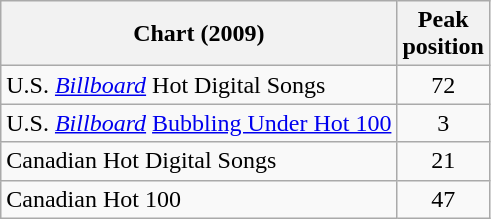<table class="wikitable sortable">
<tr>
<th style="text-align:center;">Chart (2009)</th>
<th style="text-align:center;">Peak<br>position</th>
</tr>
<tr>
<td align="left">U.S. <em><a href='#'>Billboard</a></em> Hot Digital Songs</td>
<td style="text-align:center;">72</td>
</tr>
<tr>
<td align="left">U.S. <em><a href='#'>Billboard</a></em> <a href='#'>Bubbling Under Hot 100</a></td>
<td style="text-align:center;">3</td>
</tr>
<tr>
<td align="left">Canadian Hot Digital Songs</td>
<td style="text-align:center;">21</td>
</tr>
<tr>
<td align="left">Canadian Hot 100</td>
<td style="text-align:center;">47</td>
</tr>
</table>
